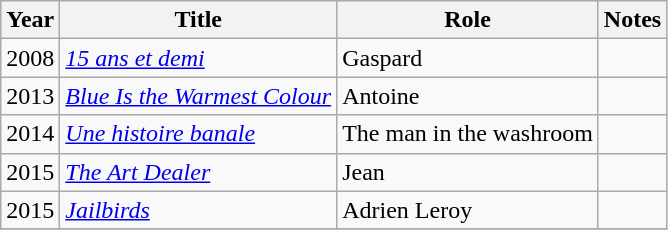<table class="wikitable sortable">
<tr>
<th>Year</th>
<th>Title</th>
<th>Role</th>
<th class="unsortable">Notes</th>
</tr>
<tr>
<td>2008</td>
<td><em><a href='#'>15 ans et demi</a></em></td>
<td>Gaspard</td>
<td></td>
</tr>
<tr>
<td>2013</td>
<td><em><a href='#'>Blue Is the Warmest Colour</a></em></td>
<td>Antoine</td>
<td></td>
</tr>
<tr>
<td>2014</td>
<td><em><a href='#'>Une histoire banale</a></em></td>
<td>The man in the washroom</td>
<td></td>
</tr>
<tr>
<td>2015</td>
<td><em><a href='#'>The Art Dealer</a></em></td>
<td>Jean</td>
<td></td>
</tr>
<tr>
<td>2015</td>
<td><em><a href='#'>Jailbirds</a></em></td>
<td>Adrien Leroy</td>
<td></td>
</tr>
<tr>
</tr>
</table>
